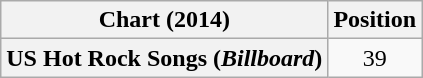<table class="wikitable plainrowheaders">
<tr>
<th>Chart (2014)</th>
<th>Position</th>
</tr>
<tr>
<th scope="row">US Hot Rock Songs (<em>Billboard</em>)</th>
<td style="text-align:center;">39</td>
</tr>
</table>
